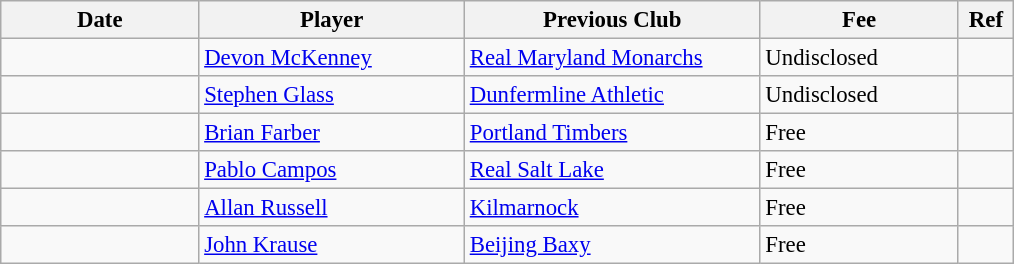<table class="wikitable" style="font-size:95%;">
<tr>
<th width=125px>Date</th>
<th width=170px>Player</th>
<th width=190px>Previous Club</th>
<th width=125px>Fee</th>
<th width=30px>Ref</th>
</tr>
<tr>
<td></td>
<td> <a href='#'>Devon McKenney</a></td>
<td> <a href='#'>Real Maryland Monarchs</a></td>
<td>Undisclosed</td>
<td></td>
</tr>
<tr>
<td></td>
<td> <a href='#'>Stephen Glass</a></td>
<td> <a href='#'>Dunfermline Athletic</a></td>
<td>Undisclosed</td>
<td></td>
</tr>
<tr>
<td></td>
<td> <a href='#'>Brian Farber</a></td>
<td> <a href='#'>Portland Timbers</a></td>
<td>Free</td>
<td></td>
</tr>
<tr>
<td></td>
<td> <a href='#'>Pablo Campos</a></td>
<td> <a href='#'>Real Salt Lake</a></td>
<td>Free</td>
<td></td>
</tr>
<tr>
<td></td>
<td> <a href='#'>Allan Russell</a></td>
<td> <a href='#'>Kilmarnock</a></td>
<td>Free</td>
<td></td>
</tr>
<tr>
<td></td>
<td> <a href='#'>John Krause</a></td>
<td> <a href='#'>Beijing Baxy</a></td>
<td>Free</td>
<td></td>
</tr>
</table>
